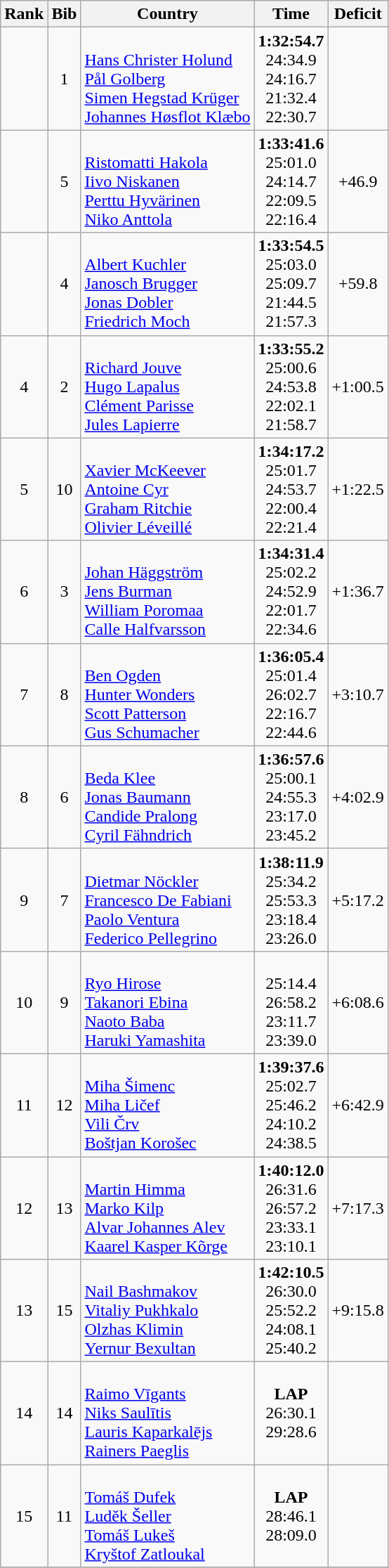<table class="wikitable sortable" style="text-align:center">
<tr>
<th>Rank</th>
<th>Bib</th>
<th>Country</th>
<th>Time</th>
<th>Deficit</th>
</tr>
<tr>
<td></td>
<td>1</td>
<td align=left><br><a href='#'>Hans Christer Holund</a><br><a href='#'>Pål Golberg</a><br><a href='#'>Simen Hegstad Krüger</a><br><a href='#'>Johannes Høsflot Klæbo</a></td>
<td><strong>1:32:54.7</strong><br> 24:34.9<br>24:16.7<br>21:32.4<br>22:30.7</td>
<td></td>
</tr>
<tr>
<td></td>
<td>5</td>
<td align=left><br><a href='#'>Ristomatti Hakola</a><br><a href='#'>Iivo Niskanen</a><br><a href='#'>Perttu Hyvärinen</a><br><a href='#'>Niko Anttola</a></td>
<td><strong>1:33:41.6</strong><br>25:01.0<br>24:14.7<br>22:09.5<br>22:16.4</td>
<td>+46.9</td>
</tr>
<tr>
<td></td>
<td>4</td>
<td align=left><br><a href='#'>Albert Kuchler</a><br><a href='#'>Janosch Brugger</a><br><a href='#'>Jonas Dobler</a><br><a href='#'>Friedrich Moch</a></td>
<td><strong>1:33:54.5</strong><br>25:03.0<br>25:09.7<br>21:44.5<br>21:57.3</td>
<td>+59.8</td>
</tr>
<tr>
<td>4</td>
<td>2</td>
<td align=left><br><a href='#'>Richard Jouve</a><br><a href='#'>Hugo Lapalus</a><br><a href='#'>Clément Parisse</a><br><a href='#'>Jules Lapierre</a></td>
<td><strong>1:33:55.2</strong><br>25:00.6<br>24:53.8<br>22:02.1<br>21:58.7</td>
<td>+1:00.5</td>
</tr>
<tr>
<td>5</td>
<td>10</td>
<td align=left><br><a href='#'>Xavier McKeever</a><br><a href='#'>Antoine Cyr</a><br><a href='#'>Graham Ritchie</a><br><a href='#'>Olivier Léveillé</a></td>
<td><strong>1:34:17.2</strong><br>25:01.7<br>24:53.7<br>22:00.4<br>22:21.4</td>
<td>+1:22.5</td>
</tr>
<tr>
<td>6</td>
<td>3</td>
<td align=left><br><a href='#'>Johan Häggström</a><br><a href='#'>Jens Burman</a><br><a href='#'>William Poromaa</a><br><a href='#'>Calle Halfvarsson</a></td>
<td><strong>1:34:31.4</strong><br>25:02.2<br>24:52.9<br>22:01.7<br>22:34.6</td>
<td>+1:36.7</td>
</tr>
<tr>
<td>7</td>
<td>8</td>
<td align=left><br><a href='#'>Ben Ogden</a><br><a href='#'>Hunter Wonders</a><br><a href='#'>Scott Patterson</a><br><a href='#'>Gus Schumacher</a></td>
<td><strong>1:36:05.4</strong><br>25:01.4<br>26:02.7<br>22:16.7<br>22:44.6</td>
<td>+3:10.7</td>
</tr>
<tr>
<td>8</td>
<td>6</td>
<td align=left><br><a href='#'>Beda Klee</a><br><a href='#'>Jonas Baumann</a><br><a href='#'>Candide Pralong</a><br><a href='#'>Cyril Fähndrich</a></td>
<td><strong>1:36:57.6</strong><br>25:00.1<br>24:55.3<br>23:17.0<br>23:45.2</td>
<td>+4:02.9</td>
</tr>
<tr>
<td>9</td>
<td>7</td>
<td align=left><br><a href='#'>Dietmar Nöckler</a><br><a href='#'>Francesco De Fabiani</a><br><a href='#'>Paolo Ventura</a><br><a href='#'>Federico Pellegrino</a></td>
<td><strong>1:38:11.9</strong><br>25:34.2<br>25:53.3<br>23:18.4<br>23:26.0</td>
<td>+5:17.2</td>
</tr>
<tr>
<td>10</td>
<td>9</td>
<td align=left><br><a href='#'>Ryo Hirose</a><br><a href='#'>Takanori Ebina</a><br><a href='#'>Naoto Baba</a><br><a href='#'>Haruki Yamashita</a></td>
<td><strong> </strong><br>25:14.4<br>26:58.2<br>23:11.7<br>23:39.0</td>
<td>+6:08.6</td>
</tr>
<tr>
<td>11</td>
<td>12</td>
<td align=left><br><a href='#'>Miha Šimenc</a><br><a href='#'>Miha Ličef</a><br><a href='#'>Vili Črv</a><br><a href='#'>Boštjan Korošec</a></td>
<td><strong>1:39:37.6</strong><br>25:02.7<br>25:46.2<br>24:10.2<br>24:38.5</td>
<td>+6:42.9</td>
</tr>
<tr>
<td>12</td>
<td>13</td>
<td align=left><br><a href='#'>Martin Himma</a><br><a href='#'>Marko Kilp</a><br><a href='#'>Alvar Johannes Alev</a><br><a href='#'>Kaarel Kasper Kõrge</a></td>
<td><strong>1:40:12.0</strong><br>26:31.6<br>26:57.2<br>23:33.1<br>23:10.1</td>
<td>+7:17.3</td>
</tr>
<tr>
<td>13</td>
<td>15</td>
<td align=left><br><a href='#'>Nail Bashmakov</a><br><a href='#'>Vitaliy Pukhkalo</a><br><a href='#'>Olzhas Klimin</a><br><a href='#'>Yernur Bexultan</a></td>
<td><strong>1:42:10.5</strong><br>26:30.0<br>25:52.2<br>24:08.1<br>25:40.2</td>
<td>+9:15.8</td>
</tr>
<tr>
<td>14</td>
<td>14</td>
<td align=left><br><a href='#'>Raimo Vīgants</a><br><a href='#'>Niks Saulītis</a><br><a href='#'>Lauris Kaparkalējs</a><br><a href='#'>Rainers Paeglis</a></td>
<td><strong>LAP</strong><br>26:30.1<br>29:28.6</td>
<td></td>
</tr>
<tr>
<td>15</td>
<td>11</td>
<td align=left><br><a href='#'>Tomáš Dufek</a><br><a href='#'>Luděk Šeller</a><br><a href='#'>Tomáš Lukeš</a><br><a href='#'>Kryštof Zatloukal</a></td>
<td><strong>LAP</strong><br>28:46.1<br>28:09.0</td>
<td></td>
</tr>
<tr>
</tr>
</table>
